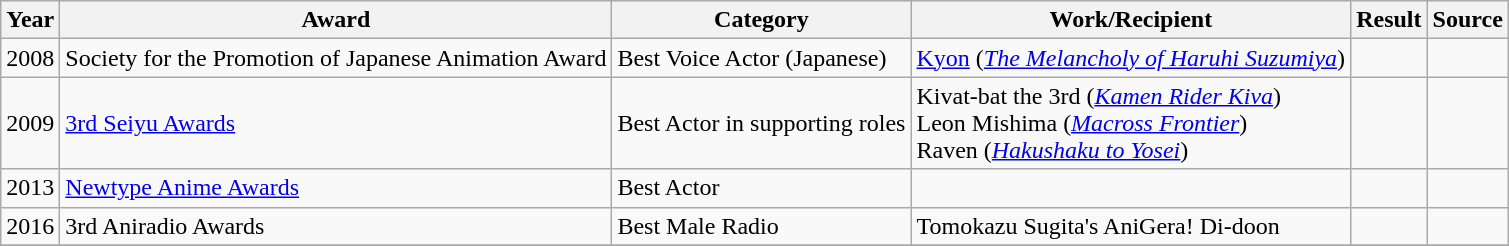<table class="wikitable sortable plainrowheaders">
<tr>
<th>Year</th>
<th>Award</th>
<th>Category</th>
<th>Work/Recipient</th>
<th>Result</th>
<th class="unsortable">Source</th>
</tr>
<tr>
<td>2008</td>
<td>Society for the Promotion of Japanese Animation Award</td>
<td>Best Voice Actor (Japanese)</td>
<td><a href='#'>Kyon</a> (<em><a href='#'>The Melancholy of Haruhi Suzumiya</a></em>)</td>
<td></td>
<td></td>
</tr>
<tr>
<td>2009</td>
<td><a href='#'>3rd Seiyu Awards</a></td>
<td>Best Actor in supporting roles</td>
<td>Kivat-bat the 3rd (<em><a href='#'>Kamen Rider Kiva</a></em>)<br> Leon Mishima (<em><a href='#'>Macross Frontier</a></em>)<br>Raven (<em><a href='#'>Hakushaku to Yosei</a></em>)<br></td>
<td></td>
<td></td>
</tr>
<tr>
<td>2013</td>
<td><a href='#'>Newtype Anime Awards</a></td>
<td>Best Actor</td>
<td></td>
<td></td>
<td></td>
</tr>
<tr>
<td>2016</td>
<td>3rd Aniradio Awards</td>
<td>Best Male Radio</td>
<td>Tomokazu Sugita's AniGera! Di-doon</td>
<td></td>
<td></td>
</tr>
<tr>
</tr>
</table>
